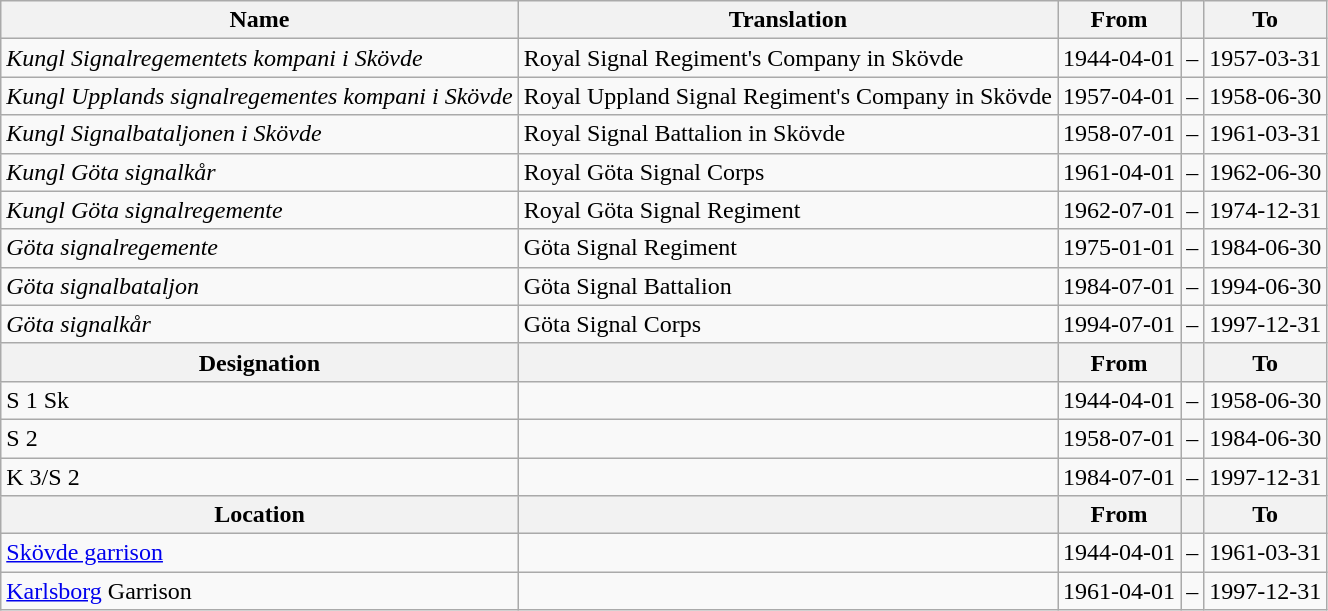<table class="wikitable">
<tr>
<th style="font-weight:bold;">Name</th>
<th style="font-weight:bold;">Translation</th>
<th style="text-align: center; font-weight:bold;">From</th>
<th></th>
<th style="text-align: center; font-weight:bold;">To</th>
</tr>
<tr>
<td style="font-style:italic;">Kungl Signalregementets kompani i Skövde</td>
<td>Royal Signal Regiment's Company in Skövde</td>
<td>1944-04-01</td>
<td>–</td>
<td>1957-03-31</td>
</tr>
<tr>
<td style="font-style:italic;">Kungl Upplands signalregementes kompani i Skövde</td>
<td>Royal Uppland Signal Regiment's Company in Skövde</td>
<td>1957-04-01</td>
<td>–</td>
<td>1958-06-30</td>
</tr>
<tr>
<td style="font-style:italic;">Kungl Signalbataljonen i Skövde</td>
<td>Royal Signal Battalion in Skövde</td>
<td>1958-07-01</td>
<td>–</td>
<td>1961-03-31</td>
</tr>
<tr>
<td style="font-style:italic;">Kungl Göta signalkår</td>
<td>Royal Göta Signal Corps</td>
<td>1961-04-01</td>
<td>–</td>
<td>1962-06-30</td>
</tr>
<tr>
<td style="font-style:italic;">Kungl Göta signalregemente</td>
<td>Royal Göta Signal Regiment</td>
<td>1962-07-01</td>
<td>–</td>
<td>1974-12-31</td>
</tr>
<tr>
<td style="font-style:italic;">Göta signalregemente</td>
<td>Göta Signal Regiment</td>
<td>1975-01-01</td>
<td>–</td>
<td>1984-06-30</td>
</tr>
<tr>
<td style="font-style:italic;">Göta signalbataljon</td>
<td>Göta Signal Battalion</td>
<td>1984-07-01</td>
<td>–</td>
<td>1994-06-30</td>
</tr>
<tr>
<td style="font-style:italic;">Göta signalkår</td>
<td>Göta Signal Corps</td>
<td>1994-07-01</td>
<td>–</td>
<td>1997-12-31</td>
</tr>
<tr>
<th style="font-weight:bold;">Designation</th>
<th style="font-weight:bold;"></th>
<th style="text-align: center; font-weight:bold;">From</th>
<th></th>
<th style="text-align: center; font-weight:bold;">To</th>
</tr>
<tr>
<td>S 1 Sk</td>
<td></td>
<td style="text-align: center;">1944-04-01</td>
<td style="text-align: center;">–</td>
<td style="text-align: center;">1958-06-30</td>
</tr>
<tr>
<td>S 2</td>
<td></td>
<td style="text-align: center;">1958-07-01</td>
<td style="text-align: center;">–</td>
<td style="text-align: center;">1984-06-30</td>
</tr>
<tr>
<td>K 3/S 2</td>
<td></td>
<td style="text-align: center;">1984-07-01</td>
<td style="text-align: center;">–</td>
<td style="text-align: center;">1997-12-31</td>
</tr>
<tr>
<th style="font-weight:bold;">Location</th>
<th style="font-weight:bold;"></th>
<th style="text-align: center; font-weight:bold;">From</th>
<th></th>
<th style="text-align: center; font-weight:bold;">To</th>
</tr>
<tr>
<td><a href='#'>Skövde garrison</a></td>
<td></td>
<td style="text-align: center;">1944-04-01</td>
<td style="text-align: center;">–</td>
<td style="text-align: center;">1961-03-31</td>
</tr>
<tr>
<td><a href='#'>Karlsborg</a> Garrison</td>
<td></td>
<td style="text-align: center;">1961-04-01</td>
<td style="text-align: center;">–</td>
<td style="text-align: center;">1997-12-31</td>
</tr>
</table>
